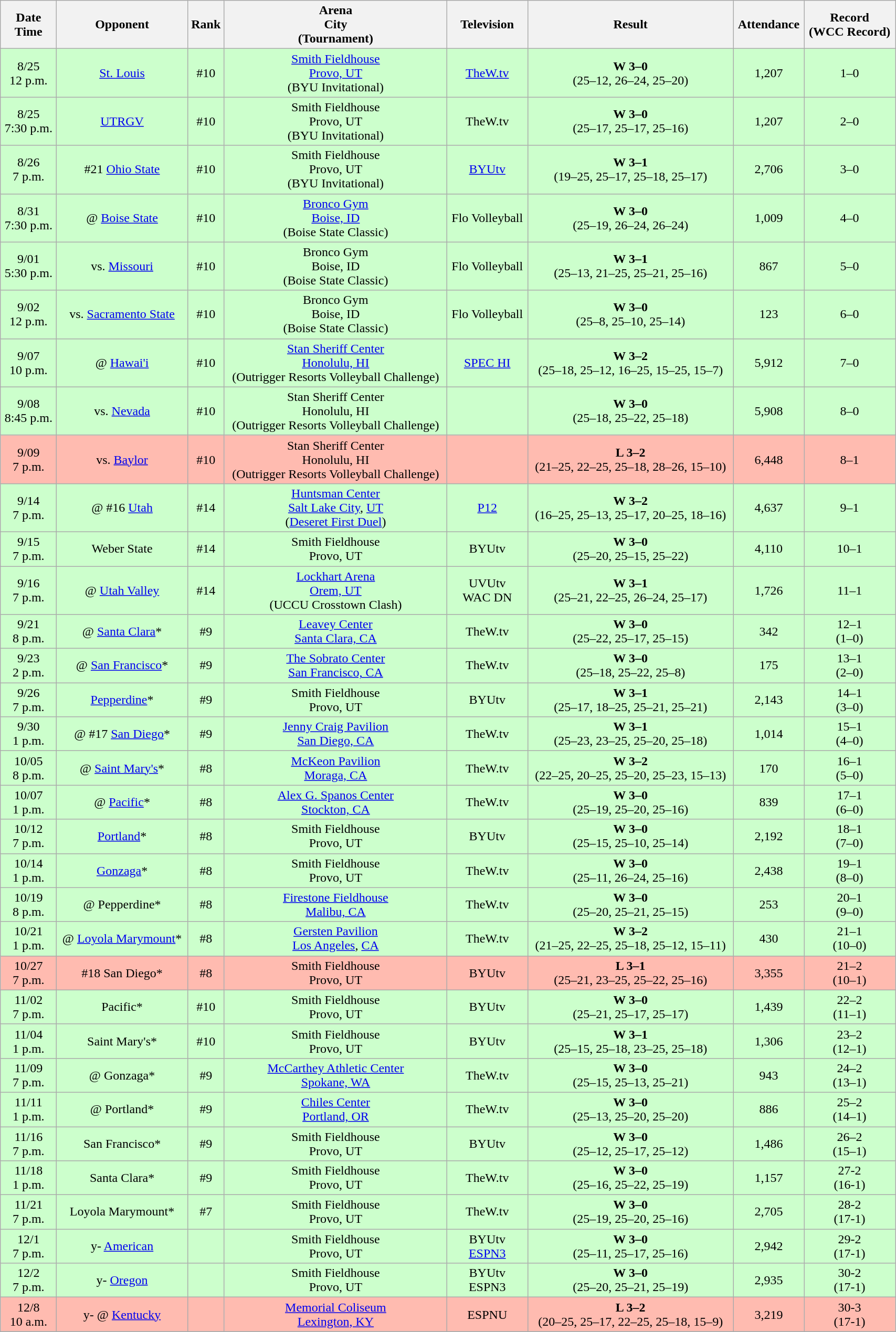<table class="wikitable" style="width:90%">
<tr>
<th style=>Date<br>Time</th>
<th style=>Opponent</th>
<th style=>Rank</th>
<th style=>Arena<br>City<br>(Tournament)</th>
<th style=>Television</th>
<th style=>Result</th>
<th style=>Attendance</th>
<th style=>Record<br>(WCC Record)</th>
</tr>
<tr align="center" bgcolor="#ccffcc">
<td>8/25<br>12 p.m.</td>
<td><a href='#'>St. Louis</a></td>
<td>#10</td>
<td><a href='#'>Smith Fieldhouse</a><br><a href='#'>Provo, UT</a><br>(BYU Invitational)</td>
<td><a href='#'>TheW.tv</a></td>
<td><strong>W 3–0</strong><br>(25–12, 26–24, 25–20)</td>
<td>1,207</td>
<td>1–0</td>
</tr>
<tr align="center" bgcolor="#ccffcc">
<td>8/25<br>7:30 p.m.</td>
<td><a href='#'>UTRGV</a></td>
<td>#10</td>
<td>Smith Fieldhouse<br>Provo, UT<br>(BYU Invitational)</td>
<td>TheW.tv</td>
<td><strong>W 3–0</strong><br>(25–17, 25–17, 25–16)</td>
<td>1,207</td>
<td>2–0</td>
</tr>
<tr align="center" bgcolor="#ccffcc">
<td>8/26<br>7 p.m.</td>
<td>#21 <a href='#'>Ohio State</a></td>
<td>#10</td>
<td>Smith Fieldhouse<br>Provo, UT<br>(BYU Invitational)</td>
<td><a href='#'>BYUtv</a></td>
<td><strong>W 3–1</strong><br>(19–25, 25–17, 25–18, 25–17)</td>
<td>2,706</td>
<td>3–0</td>
</tr>
<tr align="center" bgcolor="#ccffcc">
<td>8/31<br>7:30 p.m.</td>
<td>@ <a href='#'>Boise State</a></td>
<td>#10</td>
<td><a href='#'>Bronco Gym</a><br><a href='#'>Boise, ID</a><br>(Boise State Classic)</td>
<td>Flo Volleyball</td>
<td><strong>W 3–0</strong><br>(25–19, 26–24, 26–24)</td>
<td>1,009</td>
<td>4–0</td>
</tr>
<tr align="center" bgcolor="#ccffcc">
<td>9/01<br>5:30 p.m.</td>
<td>vs. <a href='#'>Missouri</a></td>
<td>#10</td>
<td>Bronco Gym<br>Boise, ID<br>(Boise State Classic)</td>
<td>Flo Volleyball</td>
<td><strong>W 3–1</strong><br>(25–13, 21–25, 25–21, 25–16)</td>
<td>867</td>
<td>5–0</td>
</tr>
<tr align="center" bgcolor="#ccffcc">
<td>9/02<br>12 p.m.</td>
<td>vs. <a href='#'>Sacramento State</a></td>
<td>#10</td>
<td>Bronco Gym<br>Boise, ID<br>(Boise State Classic)</td>
<td>Flo Volleyball</td>
<td><strong>W 3–0</strong><br>(25–8, 25–10, 25–14)</td>
<td>123</td>
<td>6–0</td>
</tr>
<tr align="center" bgcolor="#ccffcc">
<td>9/07<br>10 p.m.</td>
<td>@ <a href='#'>Hawai'i</a></td>
<td>#10</td>
<td><a href='#'>Stan Sheriff Center</a><br><a href='#'>Honolulu, HI</a><br>(Outrigger Resorts Volleyball Challenge)</td>
<td><a href='#'>SPEC HI</a></td>
<td><strong>W 3–2</strong><br>(25–18, 25–12, 16–25, 15–25, 15–7)</td>
<td>5,912</td>
<td>7–0</td>
</tr>
<tr align="center" bgcolor="#ccffcc">
<td>9/08<br>8:45 p.m.</td>
<td>vs. <a href='#'>Nevada</a></td>
<td>#10</td>
<td>Stan Sheriff Center<br>Honolulu, HI<br>(Outrigger Resorts Volleyball Challenge)</td>
<td></td>
<td><strong>W 3–0</strong><br>(25–18, 25–22, 25–18)</td>
<td>5,908</td>
<td>8–0</td>
</tr>
<tr align="center" bgcolor="#ffbbb">
<td>9/09<br>7 p.m.</td>
<td>vs. <a href='#'>Baylor</a></td>
<td>#10</td>
<td>Stan Sheriff Center<br>Honolulu, HI<br>(Outrigger Resorts Volleyball Challenge)</td>
<td></td>
<td><strong>L 3–2</strong><br>(21–25, 22–25, 25–18, 28–26, 15–10)</td>
<td>6,448</td>
<td>8–1</td>
</tr>
<tr align="center" bgcolor="#ccffcc">
<td>9/14<br>7 p.m.</td>
<td>@ #16 <a href='#'>Utah</a></td>
<td>#14</td>
<td><a href='#'>Huntsman Center</a><br><a href='#'>Salt Lake City</a>, <a href='#'>UT</a><br>(<a href='#'>Deseret First Duel</a>)</td>
<td><a href='#'>P12</a></td>
<td><strong>W 3–2</strong><br>(16–25, 25–13, 25–17, 20–25, 18–16)</td>
<td>4,637</td>
<td>9–1</td>
</tr>
<tr align="center" bgcolor="#ccffcc">
<td>9/15<br>7 p.m.</td>
<td>Weber State</td>
<td>#14</td>
<td>Smith Fieldhouse<br>Provo, UT</td>
<td>BYUtv</td>
<td><strong>W 3–0</strong><br>(25–20, 25–15, 25–22)</td>
<td>4,110</td>
<td>10–1</td>
</tr>
<tr align="center" bgcolor="#ccffcc">
<td>9/16<br>7 p.m.</td>
<td>@ <a href='#'>Utah Valley</a></td>
<td>#14</td>
<td><a href='#'>Lockhart Arena</a><br><a href='#'>Orem, UT</a><br>(UCCU Crosstown Clash)</td>
<td>UVUtv<br>WAC DN</td>
<td><strong>W 3–1</strong><br>(25–21, 22–25, 26–24, 25–17)</td>
<td>1,726</td>
<td>11–1</td>
</tr>
<tr align="center" bgcolor="#ccffcc">
<td>9/21<br>8 p.m.</td>
<td>@ <a href='#'>Santa Clara</a>*</td>
<td>#9</td>
<td><a href='#'>Leavey Center</a><br><a href='#'>Santa Clara, CA</a></td>
<td>TheW.tv</td>
<td><strong>W 3–0</strong><br>(25–22, 25–17, 25–15)</td>
<td>342</td>
<td>12–1<br>(1–0)</td>
</tr>
<tr align="center" bgcolor="#ccffcc">
<td>9/23<br>2 p.m.</td>
<td>@ <a href='#'>San Francisco</a>*</td>
<td>#9</td>
<td><a href='#'>The Sobrato Center</a><br><a href='#'>San Francisco, CA</a></td>
<td>TheW.tv</td>
<td><strong>W 3–0</strong><br>(25–18, 25–22, 25–8)</td>
<td>175</td>
<td>13–1<br>(2–0)</td>
</tr>
<tr align="center" bgcolor="#ccffcc">
<td>9/26<br>7 p.m.</td>
<td><a href='#'>Pepperdine</a>*</td>
<td>#9</td>
<td>Smith Fieldhouse<br>Provo, UT</td>
<td>BYUtv</td>
<td><strong>W 3–1</strong><br>(25–17, 18–25, 25–21, 25–21)</td>
<td>2,143</td>
<td>14–1<br>(3–0)</td>
</tr>
<tr align="center" bgcolor="#ccffcc">
<td>9/30<br>1 p.m.</td>
<td>@ #17 <a href='#'>San Diego</a>*</td>
<td>#9</td>
<td><a href='#'>Jenny Craig Pavilion</a><br><a href='#'>San Diego, CA</a></td>
<td>TheW.tv</td>
<td><strong>W 3–1</strong><br>(25–23, 23–25, 25–20, 25–18)</td>
<td>1,014</td>
<td>15–1<br>(4–0)</td>
</tr>
<tr align="center" bgcolor="#ccffcc">
<td>10/05<br>8 p.m.</td>
<td>@ <a href='#'>Saint Mary's</a>*</td>
<td>#8</td>
<td><a href='#'>McKeon Pavilion</a><br><a href='#'>Moraga, CA</a></td>
<td>TheW.tv</td>
<td><strong>W 3–2</strong><br>(22–25, 20–25, 25–20, 25–23, 15–13)</td>
<td>170</td>
<td>16–1<br>(5–0)</td>
</tr>
<tr align="center" bgcolor="#ccffcc">
<td>10/07<br>1 p.m.</td>
<td>@ <a href='#'>Pacific</a>*</td>
<td>#8</td>
<td><a href='#'>Alex G. Spanos Center</a><br><a href='#'>Stockton, CA</a></td>
<td>TheW.tv</td>
<td><strong>W 3–0</strong><br>(25–19, 25–20, 25–16)</td>
<td>839</td>
<td>17–1<br>(6–0)</td>
</tr>
<tr align="center" bgcolor="#ccffcc">
<td>10/12<br>7 p.m.</td>
<td><a href='#'>Portland</a>*</td>
<td>#8</td>
<td>Smith Fieldhouse<br>Provo, UT</td>
<td>BYUtv</td>
<td><strong>W 3–0</strong><br>(25–15, 25–10, 25–14)</td>
<td>2,192</td>
<td>18–1<br>(7–0)</td>
</tr>
<tr align="center" bgcolor="#ccffcc">
<td>10/14<br>1 p.m.</td>
<td><a href='#'>Gonzaga</a>*</td>
<td>#8</td>
<td>Smith Fieldhouse<br>Provo, UT</td>
<td>TheW.tv</td>
<td><strong>W 3–0</strong><br>(25–11, 26–24, 25–16)</td>
<td>2,438</td>
<td>19–1<br>(8–0)</td>
</tr>
<tr align="center" bgcolor="#ccffcc">
<td>10/19<br>8 p.m.</td>
<td>@ Pepperdine*</td>
<td>#8</td>
<td><a href='#'>Firestone Fieldhouse</a><br><a href='#'>Malibu, CA</a></td>
<td>TheW.tv</td>
<td><strong>W 3–0</strong><br>(25–20, 25–21, 25–15)</td>
<td>253</td>
<td>20–1<br>(9–0)</td>
</tr>
<tr align="center" bgcolor="#ccffcc">
<td>10/21<br>1 p.m.</td>
<td>@ <a href='#'>Loyola Marymount</a>*</td>
<td>#8</td>
<td><a href='#'>Gersten Pavilion</a><br><a href='#'>Los Angeles</a>, <a href='#'>CA</a></td>
<td>TheW.tv</td>
<td><strong>W 3–2</strong><br>(21–25, 22–25, 25–18, 25–12, 15–11)</td>
<td>430</td>
<td>21–1<br>(10–0)</td>
</tr>
<tr align="center" bgcolor="#ffbbb">
<td>10/27<br>7 p.m.</td>
<td>#18 San Diego*</td>
<td>#8</td>
<td>Smith Fieldhouse<br>Provo, UT</td>
<td>BYUtv</td>
<td><strong>L 3–1</strong><br>(25–21, 23–25, 25–22, 25–16)</td>
<td>3,355</td>
<td>21–2<br>(10–1)</td>
</tr>
<tr align="center" bgcolor="#ccffcc">
<td>11/02<br>7 p.m.</td>
<td>Pacific*</td>
<td>#10</td>
<td>Smith Fieldhouse<br>Provo, UT</td>
<td>BYUtv</td>
<td><strong>W 3–0</strong><br>(25–21, 25–17, 25–17)</td>
<td>1,439</td>
<td>22–2<br>(11–1)</td>
</tr>
<tr align="center" bgcolor="#ccffcc">
<td>11/04<br>1 p.m.</td>
<td>Saint Mary's*</td>
<td>#10</td>
<td>Smith Fieldhouse<br>Provo, UT</td>
<td>BYUtv</td>
<td><strong>W 3–1</strong><br>(25–15, 25–18, 23–25, 25–18)</td>
<td>1,306</td>
<td>23–2<br>(12–1)</td>
</tr>
<tr align="center" bgcolor="#ccffcc">
<td>11/09<br>7 p.m.</td>
<td>@ Gonzaga*</td>
<td>#9</td>
<td><a href='#'>McCarthey Athletic Center</a><br><a href='#'>Spokane, WA</a></td>
<td>TheW.tv</td>
<td><strong>W 3–0</strong><br>(25–15, 25–13, 25–21)</td>
<td>943</td>
<td>24–2<br>(13–1)</td>
</tr>
<tr align="center" bgcolor="#ccffcc">
<td>11/11<br>1 p.m.</td>
<td>@ Portland*</td>
<td>#9</td>
<td><a href='#'>Chiles Center</a><br><a href='#'>Portland, OR</a></td>
<td>TheW.tv</td>
<td><strong>W 3–0</strong><br>(25–13, 25–20, 25–20)</td>
<td>886</td>
<td>25–2<br>(14–1)</td>
</tr>
<tr align="center" bgcolor="#ccffcc">
<td>11/16<br>7 p.m.</td>
<td>San Francisco*</td>
<td>#9</td>
<td>Smith Fieldhouse<br>Provo, UT</td>
<td>BYUtv</td>
<td><strong>W 3–0</strong><br>(25–12, 25–17, 25–12)</td>
<td>1,486</td>
<td>26–2<br>(15–1)</td>
</tr>
<tr align="center" bgcolor="#ccffcc">
<td>11/18<br>1 p.m.</td>
<td>Santa Clara*</td>
<td>#9</td>
<td>Smith Fieldhouse<br>Provo, UT</td>
<td>TheW.tv</td>
<td><strong>W 3–0</strong><br>(25–16, 25–22, 25–19)</td>
<td>1,157</td>
<td>27-2<br>(16-1)</td>
</tr>
<tr align="center" bgcolor="#ccffcc">
<td>11/21<br>7 p.m.</td>
<td>Loyola Marymount*</td>
<td>#7</td>
<td>Smith Fieldhouse<br>Provo, UT</td>
<td>TheW.tv</td>
<td><strong>W 3–0</strong><br>(25–19, 25–20, 25–16)</td>
<td>2,705</td>
<td>28-2<br>(17-1)</td>
</tr>
<tr align="center" bgcolor="#ccffcc">
<td>12/1<br>7 p.m.</td>
<td>y- <a href='#'>American</a></td>
<td></td>
<td>Smith Fieldhouse<br>Provo, UT</td>
<td>BYUtv<br><a href='#'>ESPN3</a></td>
<td><strong>W 3–0</strong><br>(25–11, 25–17, 25–16)</td>
<td>2,942</td>
<td>29-2<br>(17-1)</td>
</tr>
<tr align="center" bgcolor="#ccffcc">
<td>12/2<br>7 p.m.</td>
<td>y- <a href='#'>Oregon</a></td>
<td></td>
<td>Smith Fieldhouse<br>Provo, UT</td>
<td>BYUtv<br>ESPN3</td>
<td><strong>W 3–0</strong><br>(25–20, 25–21, 25–19)</td>
<td>2,935</td>
<td>30-2<br>(17-1)</td>
</tr>
<tr align="center" bgcolor="#ffbbb">
<td>12/8<br>10 a.m.</td>
<td>y- @ <a href='#'>Kentucky</a></td>
<td></td>
<td><a href='#'>Memorial Coliseum</a><br><a href='#'>Lexington, KY</a></td>
<td>ESPNU</td>
<td><strong>L 3–2</strong><br>(20–25, 25–17, 22–25, 25–18, 15–9)</td>
<td>3,219</td>
<td>30-3<br>(17-1)</td>
</tr>
<tr>
</tr>
</table>
